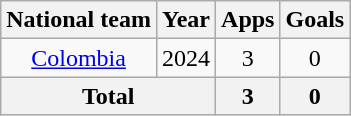<table class="wikitable" style="text-align:center">
<tr>
<th>National team</th>
<th>Year</th>
<th>Apps</th>
<th>Goals</th>
</tr>
<tr>
<td rowspan="1"><a href='#'>Colombia</a></td>
<td>2024</td>
<td>3</td>
<td>0</td>
</tr>
<tr>
<th colspan="2">Total</th>
<th>3</th>
<th>0</th>
</tr>
</table>
